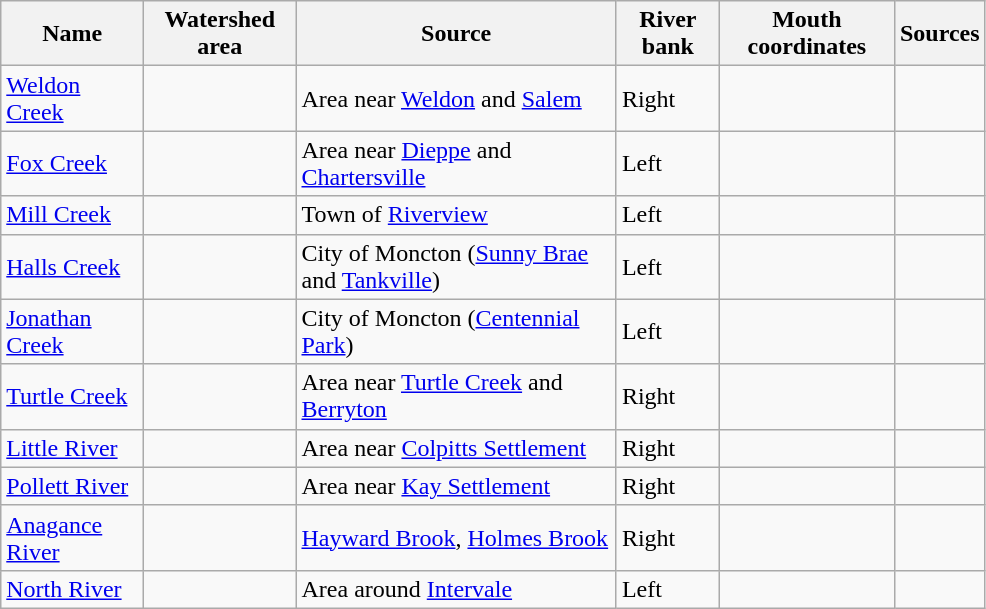<table class="wikitable" style="width: 52%;">
<tr>
<th>Name</th>
<th>Watershed area</th>
<th>Source</th>
<th>River bank</th>
<th>Mouth coordinates</th>
<th>Sources</th>
</tr>
<tr>
<td><a href='#'>Weldon Creek</a></td>
<td></td>
<td>Area near <a href='#'>Weldon</a> and <a href='#'>Salem</a></td>
<td>Right</td>
<td></td>
<td></td>
</tr>
<tr>
<td><a href='#'>Fox Creek</a></td>
<td></td>
<td>Area near <a href='#'>Dieppe</a> and <a href='#'>Chartersville</a></td>
<td>Left</td>
<td></td>
<td></td>
</tr>
<tr>
<td><a href='#'>Mill Creek</a></td>
<td></td>
<td>Town of <a href='#'>Riverview</a></td>
<td>Left</td>
<td></td>
<td></td>
</tr>
<tr>
<td><a href='#'>Halls Creek</a></td>
<td></td>
<td>City of Moncton (<a href='#'>Sunny Brae</a> and <a href='#'>Tankville</a>)</td>
<td>Left</td>
<td></td>
<td></td>
</tr>
<tr>
<td><a href='#'>Jonathan Creek</a></td>
<td></td>
<td>City of Moncton (<a href='#'>Centennial Park</a>)</td>
<td>Left</td>
<td></td>
<td></td>
</tr>
<tr>
<td><a href='#'>Turtle Creek</a></td>
<td></td>
<td>Area near <a href='#'>Turtle Creek</a> and <a href='#'>Berryton</a></td>
<td>Right</td>
<td></td>
<td></td>
</tr>
<tr>
<td><a href='#'>Little River</a></td>
<td></td>
<td>Area near <a href='#'>Colpitts Settlement</a></td>
<td>Right</td>
<td></td>
<td></td>
</tr>
<tr>
<td><a href='#'>Pollett River</a></td>
<td></td>
<td>Area near <a href='#'>Kay Settlement</a></td>
<td>Right</td>
<td></td>
<td></td>
</tr>
<tr>
<td><a href='#'>Anagance River</a></td>
<td></td>
<td><a href='#'>Hayward Brook</a>, <a href='#'>Holmes Brook</a></td>
<td>Right</td>
<td></td>
<td></td>
</tr>
<tr>
<td><a href='#'>North River</a></td>
<td></td>
<td>Area around <a href='#'>Intervale</a></td>
<td>Left</td>
<td></td>
<td></td>
</tr>
</table>
